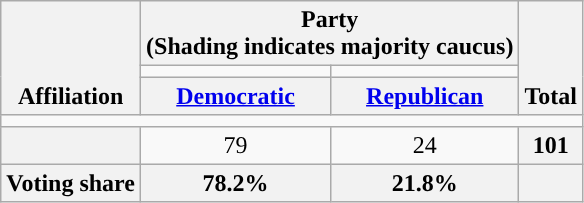<table class=wikitable style="text-align:center">
<tr style="vertical-align:bottom;">
<th rowspan=3>Affiliation</th>
<th colspan=2>Party <div>(Shading indicates majority caucus)</div></th>
<th rowspan=3>Total</th>
</tr>
<tr style="height:5px">
<td style="background-color:"></td>
<td style="background-color:"></td>
</tr>
<tr>
<th><a href='#'>Democratic</a></th>
<th><a href='#'>Republican</a></th>
</tr>
<tr>
<td colspan=5></td>
</tr>
<tr>
<th nowrap style="font-size:80%"></th>
<td>79</td>
<td>24</td>
<th>101</th>
</tr>
<tr>
<th>Voting share</th>
<th>78.2%</th>
<th>21.8%</th>
<th colspan=2></th>
</tr>
</table>
